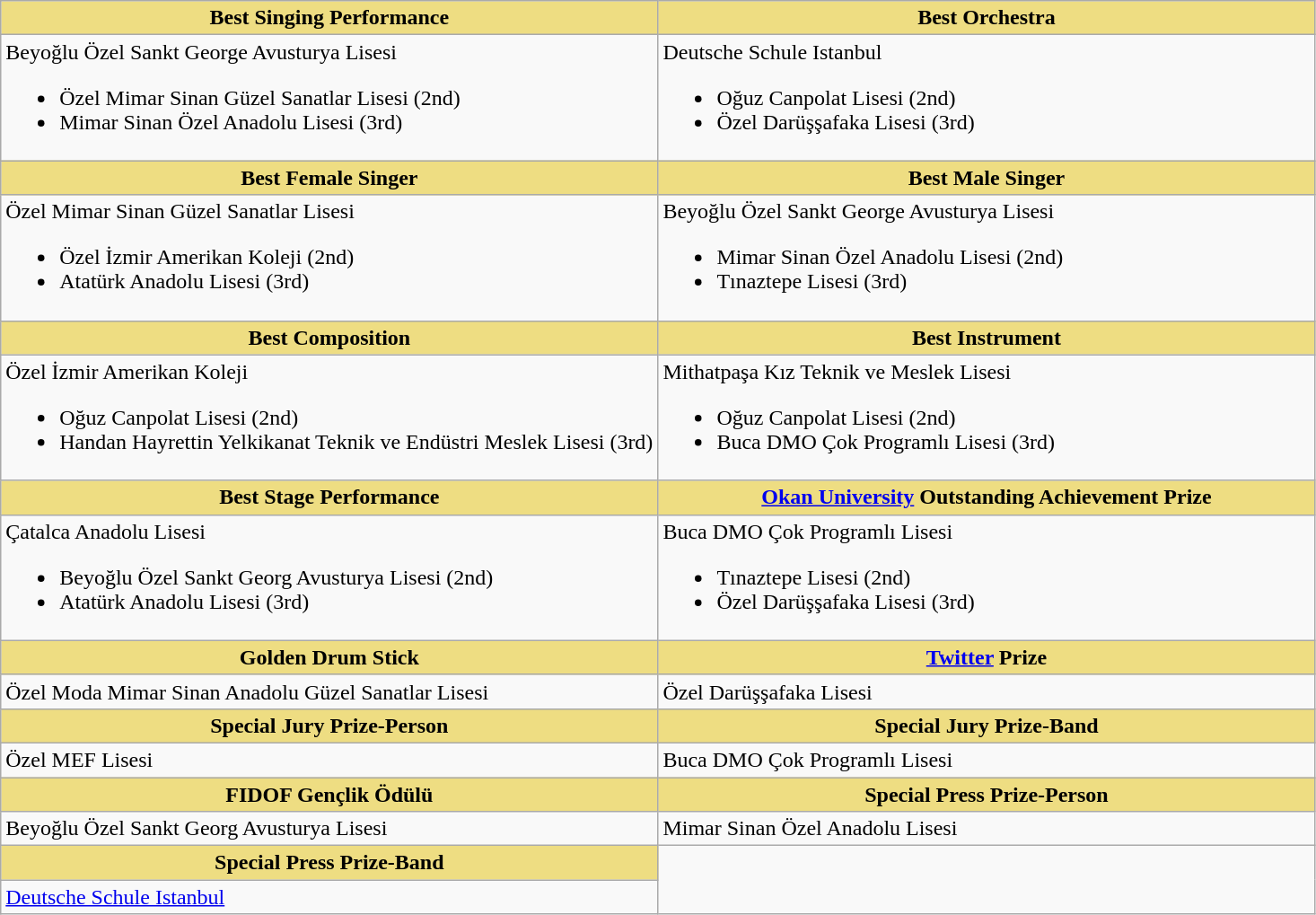<table class=wikitable>
<tr>
<th style="background:#EEDD82; width:50%">Best Singing Performance</th>
<th style="background:#EEDD82; width:50%">Best Orchestra</th>
</tr>
<tr>
<td valign="top">Beyoğlu Özel Sankt George Avusturya Lisesi<br><ul><li>Özel Mimar Sinan Güzel Sanatlar Lisesi (2nd)</li><li>Mimar Sinan Özel Anadolu Lisesi (3rd)</li></ul></td>
<td valign="top">Deutsche Schule Istanbul<br><ul><li>Oğuz Canpolat Lisesi (2nd)</li><li>Özel Darüşşafaka Lisesi (3rd)</li></ul></td>
</tr>
<tr>
<th style="background:#EEDD82; width:50%">Best Female Singer</th>
<th style="background:#EEDD82; width:50%">Best Male Singer</th>
</tr>
<tr>
<td valign="top">Özel Mimar Sinan Güzel Sanatlar Lisesi<br><ul><li>Özel İzmir Amerikan Koleji (2nd)</li><li>Atatürk Anadolu Lisesi (3rd)</li></ul></td>
<td valign="top">Beyoğlu Özel Sankt George Avusturya Lisesi<br><ul><li>Mimar Sinan Özel Anadolu Lisesi (2nd)</li><li>Tınaztepe Lisesi (3rd)</li></ul></td>
</tr>
<tr>
<th style="background:#EEDD82; width:50%">Best Composition</th>
<th style="background:#EEDD82; width:50%">Best Instrument</th>
</tr>
<tr>
<td valign="top">Özel İzmir Amerikan Koleji<br><ul><li>Oğuz Canpolat Lisesi (2nd)</li><li>Handan Hayrettin Yelkikanat Teknik ve Endüstri Meslek Lisesi (3rd)</li></ul></td>
<td valign="top">Mithatpaşa Kız Teknik ve Meslek Lisesi<br><ul><li>Oğuz Canpolat Lisesi (2nd)</li><li>Buca DMO Çok Programlı Lisesi (3rd)</li></ul></td>
</tr>
<tr>
<th style="background:#EEDD82; width:50%">Best Stage Performance</th>
<th style="background:#EEDD82; width:50%"><a href='#'>Okan University</a> Outstanding Achievement Prize</th>
</tr>
<tr>
<td valign="top">Çatalca Anadolu Lisesi<br><ul><li>Beyoğlu Özel Sankt Georg Avusturya Lisesi (2nd)</li><li>Atatürk Anadolu Lisesi (3rd)</li></ul></td>
<td valign="top">Buca DMO Çok Programlı Lisesi<br><ul><li>Tınaztepe Lisesi (2nd)</li><li>Özel Darüşşafaka Lisesi (3rd)</li></ul></td>
</tr>
<tr>
<th style="background:#EEDD82; width:50%">Golden Drum Stick</th>
<th style="background:#EEDD82; width:50%"><a href='#'>Twitter</a> Prize</th>
</tr>
<tr>
<td valign="top">Özel Moda Mimar Sinan Anadolu Güzel Sanatlar Lisesi</td>
<td valign="top">Özel Darüşşafaka Lisesi</td>
</tr>
<tr>
<th style="background:#EEDD82; width:50%">Special Jury Prize-Person</th>
<th style="background:#EEDD82; width:50%">Special Jury Prize-Band</th>
</tr>
<tr>
<td valign="top">Özel MEF Lisesi</td>
<td valign="top">Buca DMO Çok Programlı Lisesi</td>
</tr>
<tr>
<th style="background:#EEDD82; width:50%">FIDOF Gençlik Ödülü</th>
<th style="background:#EEDD82; width:50%">Special Press Prize-Person</th>
</tr>
<tr>
<td valign="top">Beyoğlu Özel Sankt Georg Avusturya Lisesi</td>
<td valign="top">Mimar Sinan Özel Anadolu Lisesi</td>
</tr>
<tr>
<th style="background:#EEDD82; width:50%">Special Press Prize-Band</th>
</tr>
<tr>
<td valign="top"><a href='#'>Deutsche Schule Istanbul</a></td>
</tr>
</table>
